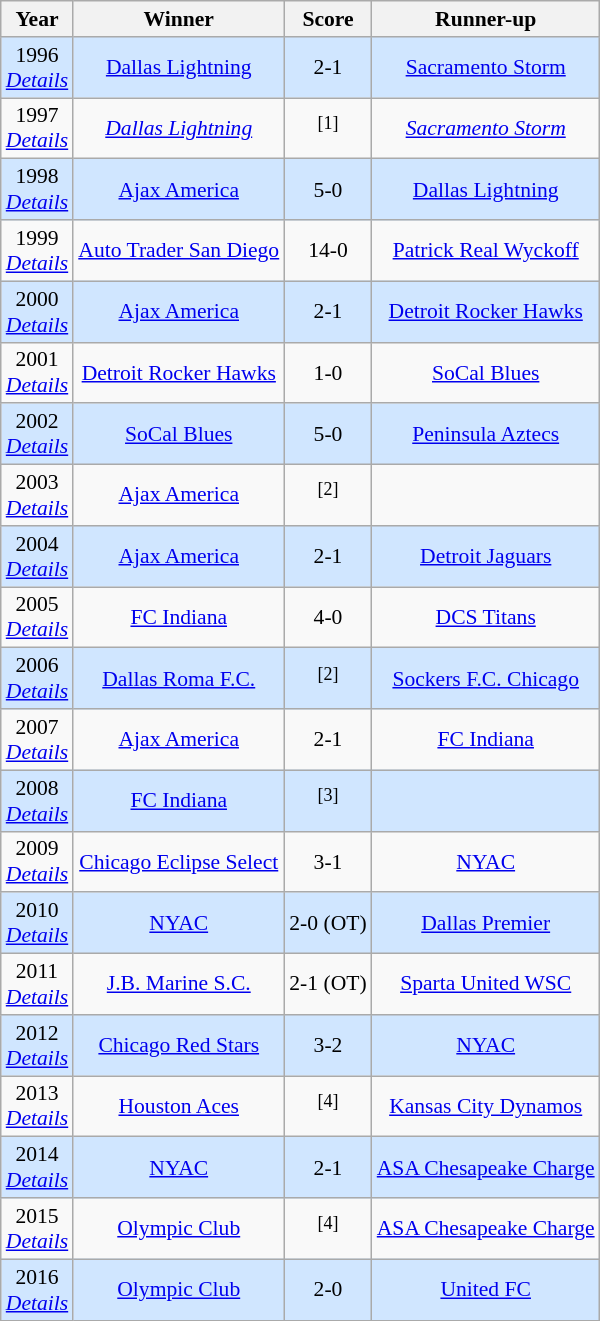<table class="wikitable" style="font-size:90%; text-align: center;">
<tr>
<th>Year</th>
<th>Winner</th>
<th>Score</th>
<th>Runner-up</th>
</tr>
<tr style="background: #D0E6FF;">
<td>1996 <br> <em><a href='#'>Details</a></em></td>
<td><a href='#'>Dallas Lightning</a></td>
<td align="center">2-1</td>
<td><a href='#'>Sacramento Storm</a></td>
</tr>
<tr>
<td>1997 <br> <em><a href='#'>Details</a></em></td>
<td><em><a href='#'>Dallas Lightning</a></em></td>
<td align="center"><sup>[1]</sup></td>
<td><em><a href='#'>Sacramento Storm</a></em></td>
</tr>
<tr style="background: #D0E6FF;">
<td>1998 <br> <em><a href='#'>Details</a></em></td>
<td><a href='#'>Ajax America</a></td>
<td align="center">5-0</td>
<td><a href='#'>Dallas Lightning</a></td>
</tr>
<tr>
<td>1999 <br> <em><a href='#'>Details</a></em></td>
<td><a href='#'>Auto Trader San Diego</a></td>
<td align="center">14-0</td>
<td><a href='#'>Patrick Real Wyckoff</a></td>
</tr>
<tr style="background: #D0E6FF;">
<td>2000 <br> <em><a href='#'>Details</a></em></td>
<td><a href='#'>Ajax America</a></td>
<td align="center">2-1</td>
<td><a href='#'>Detroit Rocker Hawks</a></td>
</tr>
<tr>
<td>2001 <br> <em><a href='#'>Details</a></em></td>
<td><a href='#'>Detroit Rocker Hawks</a></td>
<td align="center">1-0</td>
<td><a href='#'>SoCal Blues</a></td>
</tr>
<tr style="background: #D0E6FF;">
<td>2002 <br> <em><a href='#'>Details</a></em></td>
<td><a href='#'>SoCal Blues</a></td>
<td align="center">5-0</td>
<td><a href='#'>Peninsula Aztecs</a></td>
</tr>
<tr>
<td>2003 <br> <em><a href='#'>Details</a></em></td>
<td><a href='#'>Ajax America</a></td>
<td align="center"><sup>[2]</sup></td>
<td></td>
</tr>
<tr style="background: #D0E6FF;">
<td>2004 <br> <em><a href='#'>Details</a></em></td>
<td><a href='#'>Ajax America</a></td>
<td align="center">2-1</td>
<td><a href='#'>Detroit Jaguars</a></td>
</tr>
<tr>
<td>2005 <br> <em><a href='#'>Details</a></em></td>
<td><a href='#'>FC Indiana</a></td>
<td align="center">4-0</td>
<td><a href='#'>DCS Titans</a></td>
</tr>
<tr style="background: #D0E6FF;">
<td>2006 <br> <em><a href='#'>Details</a></em></td>
<td><a href='#'>Dallas Roma F.C.</a></td>
<td align="center"><sup>[2]</sup></td>
<td><a href='#'>Sockers F.C. Chicago</a></td>
</tr>
<tr>
<td>2007 <br> <em><a href='#'>Details</a></em></td>
<td><a href='#'>Ajax America</a></td>
<td align="center">2-1</td>
<td><a href='#'>FC Indiana</a></td>
</tr>
<tr style="background: #D0E6FF;">
<td>2008 <br> <em><a href='#'>Details</a></em></td>
<td><a href='#'>FC Indiana</a></td>
<td align="center"><sup>[3]</sup></td>
<td></td>
</tr>
<tr>
<td>2009 <br> <em><a href='#'>Details</a></em></td>
<td><a href='#'>Chicago Eclipse Select</a></td>
<td align="center">3-1</td>
<td><a href='#'>NYAC</a></td>
</tr>
<tr style="background: #D0E6FF;">
<td>2010 <br> <em><a href='#'>Details</a></em></td>
<td><a href='#'>NYAC</a></td>
<td align="center">2-0 (OT)</td>
<td><a href='#'>Dallas Premier</a></td>
</tr>
<tr>
<td>2011 <br> <em><a href='#'>Details</a></em></td>
<td><a href='#'>J.B. Marine S.C.</a></td>
<td align="center">2-1 (OT)</td>
<td><a href='#'>Sparta United WSC</a></td>
</tr>
<tr style="background: #D0E6FF;">
<td>2012 <br> <em><a href='#'>Details</a></em></td>
<td><a href='#'>Chicago Red Stars</a></td>
<td align="center">3-2</td>
<td><a href='#'>NYAC</a></td>
</tr>
<tr>
<td>2013 <br> <em><a href='#'>Details</a></em></td>
<td><a href='#'>Houston Aces</a></td>
<td align="center"><sup>[4]</sup></td>
<td><a href='#'>Kansas City Dynamos</a></td>
</tr>
<tr style="background: #D0E6FF;">
<td>2014 <br> <em><a href='#'>Details</a></em></td>
<td><a href='#'>NYAC</a></td>
<td align="center">2-1</td>
<td><a href='#'>ASA Chesapeake Charge</a></td>
</tr>
<tr>
<td>2015 <br> <em><a href='#'>Details</a></em></td>
<td><a href='#'>Olympic Club</a></td>
<td align="center"><sup>[4]</sup></td>
<td><a href='#'>ASA Chesapeake Charge</a></td>
</tr>
<tr style="background: #D0E6FF;">
<td>2016 <br> <em><a href='#'>Details</a></em></td>
<td><a href='#'>Olympic Club</a></td>
<td align="center">2-0</td>
<td><a href='#'>United FC</a></td>
</tr>
</table>
